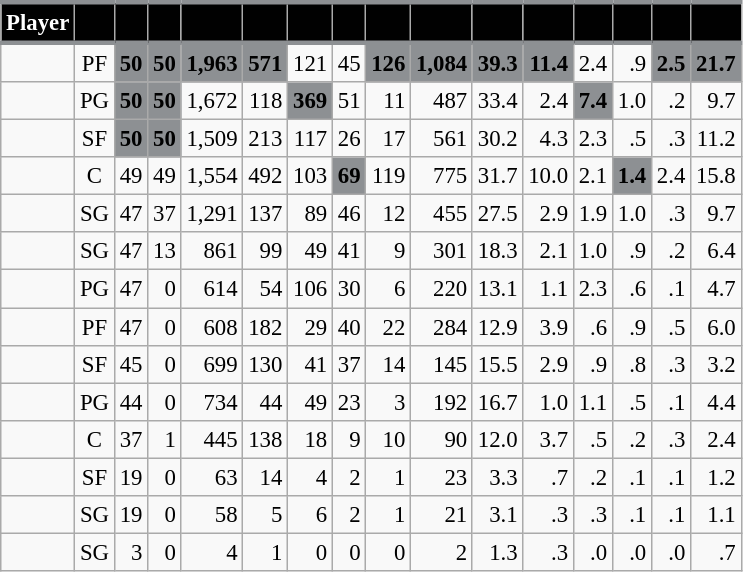<table class="wikitable sortable" style="font-size: 95%; text-align:right;">
<tr>
<th style="background:#010101; color:#FFFFFF; border-top:#8D9093 3px solid; border-bottom:#8D9093 3px solid;">Player</th>
<th style="background:#010101; color:#FFFFFF; border-top:#8D9093 3px solid; border-bottom:#8D9093 3px solid;"></th>
<th style="background:#010101; color:#FFFFFF; border-top:#8D9093 3px solid; border-bottom:#8D9093 3px solid;"></th>
<th style="background:#010101; color:#FFFFFF; border-top:#8D9093 3px solid; border-bottom:#8D9093 3px solid;"></th>
<th style="background:#010101; color:#FFFFFF; border-top:#8D9093 3px solid; border-bottom:#8D9093 3px solid;"></th>
<th style="background:#010101; color:#FFFFFF; border-top:#8D9093 3px solid; border-bottom:#8D9093 3px solid;"></th>
<th style="background:#010101; color:#FFFFFF; border-top:#8D9093 3px solid; border-bottom:#8D9093 3px solid;"></th>
<th style="background:#010101; color:#FFFFFF; border-top:#8D9093 3px solid; border-bottom:#8D9093 3px solid;"></th>
<th style="background:#010101; color:#FFFFFF; border-top:#8D9093 3px solid; border-bottom:#8D9093 3px solid;"></th>
<th style="background:#010101; color:#FFFFFF; border-top:#8D9093 3px solid; border-bottom:#8D9093 3px solid;"></th>
<th style="background:#010101; color:#FFFFFF; border-top:#8D9093 3px solid; border-bottom:#8D9093 3px solid;"></th>
<th style="background:#010101; color:#FFFFFF; border-top:#8D9093 3px solid; border-bottom:#8D9093 3px solid;"></th>
<th style="background:#010101; color:#FFFFFF; border-top:#8D9093 3px solid; border-bottom:#8D9093 3px solid;"></th>
<th style="background:#010101; color:#FFFFFF; border-top:#8D9093 3px solid; border-bottom:#8D9093 3px solid;"></th>
<th style="background:#010101; color:#FFFFFF; border-top:#8D9093 3px solid; border-bottom:#8D9093 3px solid;"></th>
<th style="background:#010101; color:#FFFFFF; border-top:#8D9093 3px solid; border-bottom:#8D9093 3px solid;"></th>
</tr>
<tr>
<td style="text-align:left;"></td>
<td style="text-align:center;">PF</td>
<td style="background:#8D9093; color:#010101;"><strong>50</strong></td>
<td style="background:#8D9093; color:#010101;"><strong>50</strong></td>
<td style="background:#8D9093; color:#010101;"><strong>1,963</strong></td>
<td style="background:#8D9093; color:#010101;"><strong>571</strong></td>
<td>121</td>
<td>45</td>
<td style="background:#8D9093; color:#010101;"><strong>126</strong></td>
<td style="background:#8D9093; color:#010101;"><strong>1,084</strong></td>
<td style="background:#8D9093; color:#010101;"><strong>39.3</strong></td>
<td style="background:#8D9093; color:#010101;"><strong>11.4</strong></td>
<td>2.4</td>
<td>.9</td>
<td style="background:#8D9093; color:#010101;"><strong>2.5</strong></td>
<td style="background:#8D9093; color:#010101;"><strong>21.7</strong></td>
</tr>
<tr>
<td style="text-align:left;"></td>
<td style="text-align:center;">PG</td>
<td style="background:#8D9093; color:#010101;"><strong>50</strong></td>
<td style="background:#8D9093; color:#010101;"><strong>50</strong></td>
<td>1,672</td>
<td>118</td>
<td style="background:#8D9093; color:#010101;"><strong>369</strong></td>
<td>51</td>
<td>11</td>
<td>487</td>
<td>33.4</td>
<td>2.4</td>
<td style="background:#8D9093; color:#010101;"><strong>7.4</strong></td>
<td>1.0</td>
<td>.2</td>
<td>9.7</td>
</tr>
<tr>
<td style="text-align:left;"></td>
<td style="text-align:center;">SF</td>
<td style="background:#8D9093; color:#010101;"><strong>50</strong></td>
<td style="background:#8D9093; color:#010101;"><strong>50</strong></td>
<td>1,509</td>
<td>213</td>
<td>117</td>
<td>26</td>
<td>17</td>
<td>561</td>
<td>30.2</td>
<td>4.3</td>
<td>2.3</td>
<td>.5</td>
<td>.3</td>
<td>11.2</td>
</tr>
<tr>
<td style="text-align:left;"></td>
<td style="text-align:center;">C</td>
<td>49</td>
<td>49</td>
<td>1,554</td>
<td>492</td>
<td>103</td>
<td style="background:#8D9093; color:#010101;"><strong>69</strong></td>
<td>119</td>
<td>775</td>
<td>31.7</td>
<td>10.0</td>
<td>2.1</td>
<td style="background:#8D9093; color:#010101;"><strong>1.4</strong></td>
<td>2.4</td>
<td>15.8</td>
</tr>
<tr>
<td style="text-align:left;"></td>
<td style="text-align:center;">SG</td>
<td>47</td>
<td>37</td>
<td>1,291</td>
<td>137</td>
<td>89</td>
<td>46</td>
<td>12</td>
<td>455</td>
<td>27.5</td>
<td>2.9</td>
<td>1.9</td>
<td>1.0</td>
<td>.3</td>
<td>9.7</td>
</tr>
<tr>
<td style="text-align:left;"></td>
<td style="text-align:center;">SG</td>
<td>47</td>
<td>13</td>
<td>861</td>
<td>99</td>
<td>49</td>
<td>41</td>
<td>9</td>
<td>301</td>
<td>18.3</td>
<td>2.1</td>
<td>1.0</td>
<td>.9</td>
<td>.2</td>
<td>6.4</td>
</tr>
<tr>
<td style="text-align:left;"></td>
<td style="text-align:center;">PG</td>
<td>47</td>
<td>0</td>
<td>614</td>
<td>54</td>
<td>106</td>
<td>30</td>
<td>6</td>
<td>220</td>
<td>13.1</td>
<td>1.1</td>
<td>2.3</td>
<td>.6</td>
<td>.1</td>
<td>4.7</td>
</tr>
<tr>
<td style="text-align:left;"></td>
<td style="text-align:center;">PF</td>
<td>47</td>
<td>0</td>
<td>608</td>
<td>182</td>
<td>29</td>
<td>40</td>
<td>22</td>
<td>284</td>
<td>12.9</td>
<td>3.9</td>
<td>.6</td>
<td>.9</td>
<td>.5</td>
<td>6.0</td>
</tr>
<tr>
<td style="text-align:left;"></td>
<td style="text-align:center;">SF</td>
<td>45</td>
<td>0</td>
<td>699</td>
<td>130</td>
<td>41</td>
<td>37</td>
<td>14</td>
<td>145</td>
<td>15.5</td>
<td>2.9</td>
<td>.9</td>
<td>.8</td>
<td>.3</td>
<td>3.2</td>
</tr>
<tr>
<td style="text-align:left;"></td>
<td style="text-align:center;">PG</td>
<td>44</td>
<td>0</td>
<td>734</td>
<td>44</td>
<td>49</td>
<td>23</td>
<td>3</td>
<td>192</td>
<td>16.7</td>
<td>1.0</td>
<td>1.1</td>
<td>.5</td>
<td>.1</td>
<td>4.4</td>
</tr>
<tr>
<td style="text-align:left;"></td>
<td style="text-align:center;">C</td>
<td>37</td>
<td>1</td>
<td>445</td>
<td>138</td>
<td>18</td>
<td>9</td>
<td>10</td>
<td>90</td>
<td>12.0</td>
<td>3.7</td>
<td>.5</td>
<td>.2</td>
<td>.3</td>
<td>2.4</td>
</tr>
<tr>
<td style="text-align:left;"></td>
<td style="text-align:center;">SF</td>
<td>19</td>
<td>0</td>
<td>63</td>
<td>14</td>
<td>4</td>
<td>2</td>
<td>1</td>
<td>23</td>
<td>3.3</td>
<td>.7</td>
<td>.2</td>
<td>.1</td>
<td>.1</td>
<td>1.2</td>
</tr>
<tr>
<td style="text-align:left;"></td>
<td style="text-align:center;">SG</td>
<td>19</td>
<td>0</td>
<td>58</td>
<td>5</td>
<td>6</td>
<td>2</td>
<td>1</td>
<td>21</td>
<td>3.1</td>
<td>.3</td>
<td>.3</td>
<td>.1</td>
<td>.1</td>
<td>1.1</td>
</tr>
<tr>
<td style="text-align:left;"></td>
<td style="text-align:center;">SG</td>
<td>3</td>
<td>0</td>
<td>4</td>
<td>1</td>
<td>0</td>
<td>0</td>
<td>0</td>
<td>2</td>
<td>1.3</td>
<td>.3</td>
<td>.0</td>
<td>.0</td>
<td>.0</td>
<td>.7</td>
</tr>
</table>
